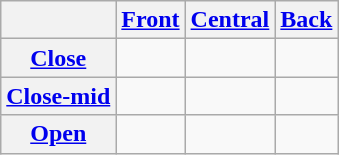<table Class=wikitable style="text-align:center">
<tr>
<th></th>
<th><a href='#'>Front</a></th>
<th><a href='#'>Central</a></th>
<th><a href='#'>Back</a></th>
</tr>
<tr>
<th><a href='#'>Close</a></th>
<td></td>
<td></td>
<td></td>
</tr>
<tr>
<th><a href='#'>Close-mid</a></th>
<td></td>
<td></td>
<td></td>
</tr>
<tr>
<th><a href='#'>Open</a></th>
<td></td>
<td></td>
<td></td>
</tr>
</table>
